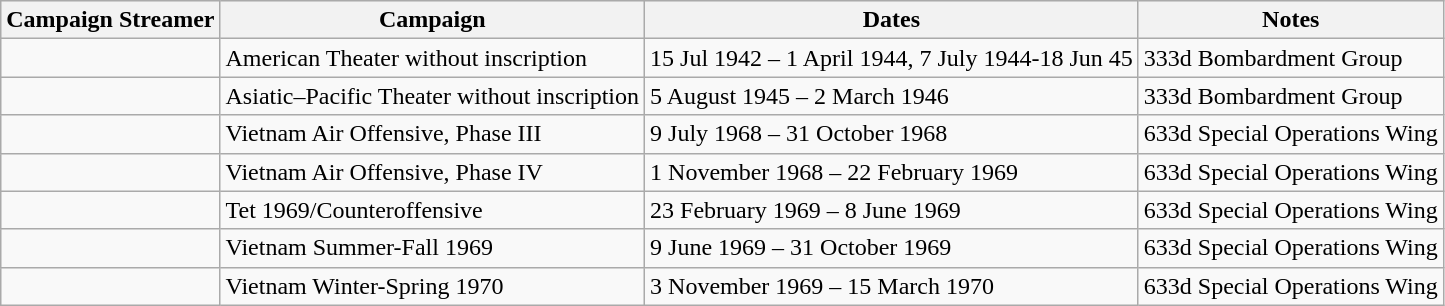<table class="wikitable">
<tr style="background:#efefef;">
<th>Campaign Streamer</th>
<th>Campaign</th>
<th>Dates</th>
<th>Notes</th>
</tr>
<tr>
<td></td>
<td>American Theater without inscription</td>
<td>15 Jul 1942 – 1 April 1944, 7 July 1944-18 Jun 45</td>
<td>333d Bombardment Group</td>
</tr>
<tr>
<td></td>
<td>Asiatic–Pacific Theater without inscription</td>
<td>5 August 1945 – 2 March 1946</td>
<td>333d Bombardment Group</td>
</tr>
<tr>
<td></td>
<td>Vietnam Air Offensive, Phase III</td>
<td>9 July 1968 – 31 October 1968</td>
<td>633d Special Operations Wing</td>
</tr>
<tr>
<td></td>
<td>Vietnam Air Offensive, Phase IV</td>
<td>1 November 1968 – 22 February 1969</td>
<td>633d Special Operations Wing</td>
</tr>
<tr>
<td></td>
<td>Tet 1969/Counteroffensive</td>
<td>23 February 1969 – 8 June 1969</td>
<td>633d Special Operations Wing</td>
</tr>
<tr>
<td></td>
<td>Vietnam Summer-Fall 1969</td>
<td>9 June 1969 – 31 October 1969</td>
<td>633d Special Operations Wing</td>
</tr>
<tr>
<td></td>
<td>Vietnam Winter-Spring 1970</td>
<td>3 November 1969 – 15 March 1970</td>
<td>633d Special Operations Wing</td>
</tr>
</table>
